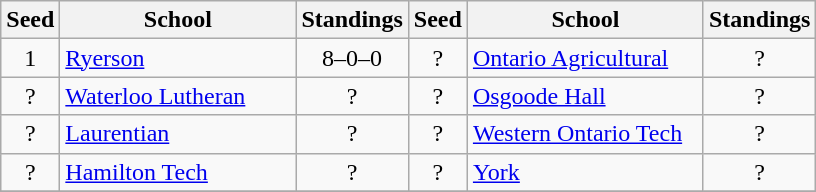<table class="wikitable">
<tr>
<th>Seed</th>
<th style="width:150px">School</th>
<th>Standings</th>
<th>Seed</th>
<th style="width:150px">School</th>
<th>Standings</th>
</tr>
<tr>
<td align=center>1</td>
<td><a href='#'>Ryerson</a></td>
<td align=center>8–0–0</td>
<td align=center>?</td>
<td><a href='#'>Ontario Agricultural</a></td>
<td align=center>?</td>
</tr>
<tr>
<td align=center>?</td>
<td><a href='#'>Waterloo Lutheran</a></td>
<td align=center>?</td>
<td align=center>?</td>
<td><a href='#'>Osgoode Hall</a></td>
<td align=center>?</td>
</tr>
<tr>
<td align=center>?</td>
<td><a href='#'>Laurentian</a></td>
<td align=center>?</td>
<td align=center>?</td>
<td><a href='#'>Western Ontario Tech</a></td>
<td align=center>?</td>
</tr>
<tr>
<td align=center>?</td>
<td><a href='#'>Hamilton Tech</a></td>
<td align=center>?</td>
<td align=center>?</td>
<td><a href='#'>York</a></td>
<td align=center>?</td>
</tr>
<tr>
</tr>
</table>
